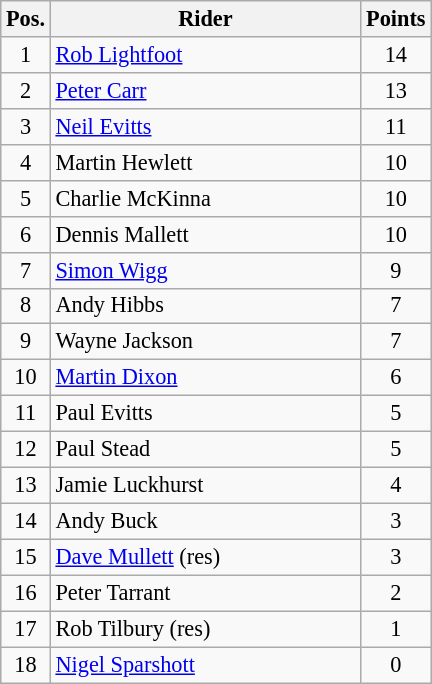<table class=wikitable style="font-size:93%;">
<tr>
<th width=25px>Pos.</th>
<th width=200px>Rider</th>
<th width=40px>Points</th>
</tr>
<tr align=center>
<td>1</td>
<td align=left><a href='#'>Rob Lightfoot</a></td>
<td>14</td>
</tr>
<tr align=center>
<td>2</td>
<td align=left><a href='#'>Peter Carr</a></td>
<td>13</td>
</tr>
<tr align=center>
<td>3</td>
<td align=left><a href='#'>Neil Evitts</a></td>
<td>11</td>
</tr>
<tr align=center>
<td>4</td>
<td align=left>Martin Hewlett</td>
<td>10</td>
</tr>
<tr align=center>
<td>5</td>
<td align=left>Charlie McKinna</td>
<td>10</td>
</tr>
<tr align=center>
<td>6</td>
<td align=left>Dennis Mallett</td>
<td>10</td>
</tr>
<tr align=center>
<td>7</td>
<td align=left><a href='#'>Simon Wigg</a></td>
<td>9</td>
</tr>
<tr align=center>
<td>8</td>
<td align=left>Andy Hibbs</td>
<td>7</td>
</tr>
<tr align=center>
<td>9</td>
<td align=left>Wayne Jackson</td>
<td>7</td>
</tr>
<tr align=center>
<td>10</td>
<td align=left><a href='#'>Martin Dixon</a></td>
<td>6</td>
</tr>
<tr align=center>
<td>11</td>
<td align=left>Paul Evitts</td>
<td>5</td>
</tr>
<tr align=center>
<td>12</td>
<td align=left>Paul Stead</td>
<td>5</td>
</tr>
<tr align=center>
<td>13</td>
<td align=left>Jamie Luckhurst</td>
<td>4</td>
</tr>
<tr align=center>
<td>14</td>
<td align=left>Andy Buck</td>
<td>3</td>
</tr>
<tr align=center>
<td>15</td>
<td align=left><a href='#'>Dave Mullett</a> (res)</td>
<td>3</td>
</tr>
<tr align=center>
<td>16</td>
<td align=left>Peter Tarrant</td>
<td>2</td>
</tr>
<tr align=center>
<td>17</td>
<td align=left>Rob Tilbury (res)</td>
<td>1</td>
</tr>
<tr align=center>
<td>18</td>
<td align=left><a href='#'>Nigel Sparshott</a></td>
<td>0</td>
</tr>
</table>
